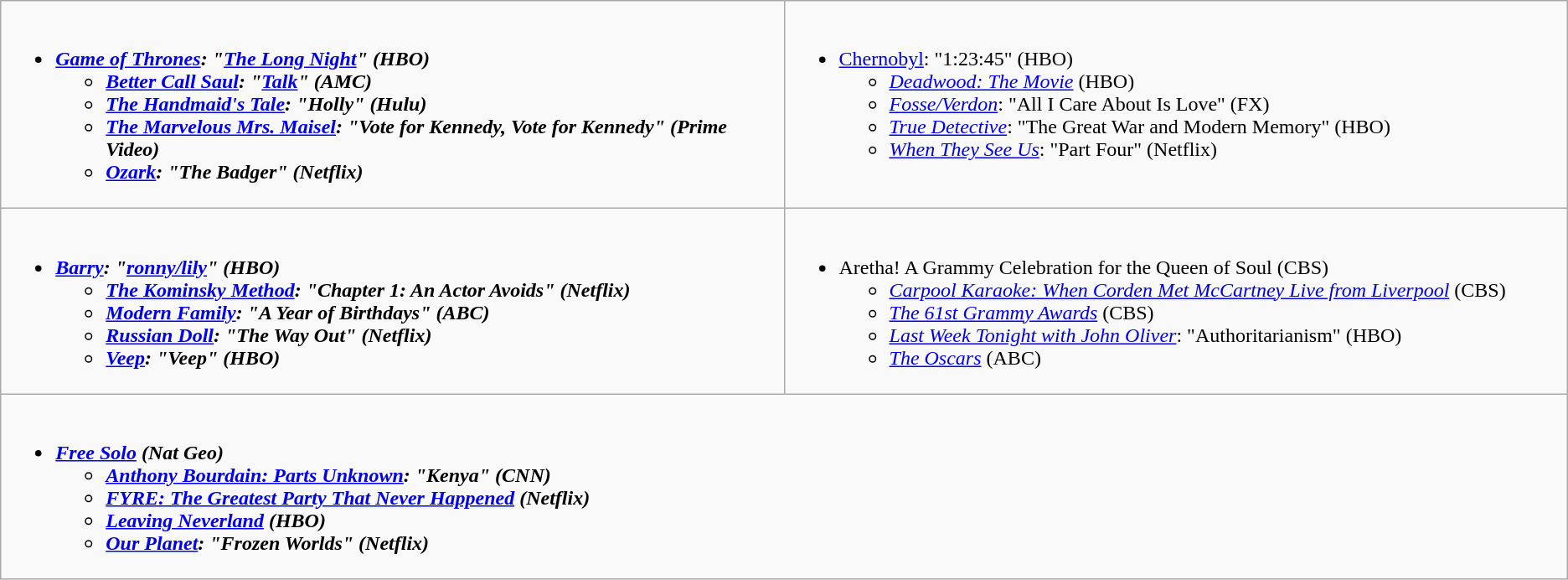<table class="wikitable">
<tr>
<td style="vertical-align:top;" width="50%"><br><ul><li><strong><em><a href='#'>Game of Thrones</a><em>: "<a href='#'>The Long Night</a>" (HBO)<strong><ul><li></em><a href='#'>Better Call Saul</a><em>: "<a href='#'>Talk</a>" (AMC)</li><li></em><a href='#'>The Handmaid's Tale</a><em>: "Holly" (Hulu)</li><li></em><a href='#'>The Marvelous Mrs. Maisel</a><em>: "Vote for Kennedy, Vote for Kennedy" (Prime Video)</li><li></em><a href='#'>Ozark</a><em>: "The Badger" (Netflix)</li></ul></li></ul></td>
<td style="vertical-align:top;" width="50%"><br><ul><li></em></strong><a href='#'>Chernobyl</a></em>: "1:23:45" (HBO)</strong><ul><li><em><a href='#'>Deadwood: The Movie</a></em> (HBO)</li><li><em><a href='#'>Fosse/Verdon</a></em>: "All I Care About Is Love" (FX)</li><li><em><a href='#'>True Detective</a></em>: "The Great War and Modern Memory" (HBO)</li><li><em><a href='#'>When They See Us</a></em>: "Part Four" (Netflix)</li></ul></li></ul></td>
</tr>
<tr>
<td style="vertical-align:top;" width="50%"><br><ul><li><strong><em><a href='#'>Barry</a><em>: "<a href='#'>ronny/lily</a>" (HBO)<strong><ul><li></em><a href='#'>The Kominsky Method</a><em>: "Chapter 1: An Actor Avoids" (Netflix)</li><li></em><a href='#'>Modern Family</a><em>: "A Year of Birthdays" (ABC)</li><li></em><a href='#'>Russian Doll</a><em>: "The Way Out" (Netflix)</li><li></em><a href='#'>Veep</a><em>: "Veep" (HBO)</li></ul></li></ul></td>
<td style="vertical-align:top;" width="50%"><br><ul><li></em></strong>Aretha! A Grammy Celebration for the Queen of Soul</em> (CBS)</strong><ul><li><em><a href='#'>Carpool Karaoke: When Corden Met McCartney Live from Liverpool</a></em> (CBS)</li><li><em><a href='#'>The 61st Grammy Awards</a></em> (CBS)</li><li><em><a href='#'>Last Week Tonight with John Oliver</a></em>: "Authoritarianism" (HBO)</li><li><em><a href='#'>The Oscars</a></em> (ABC)</li></ul></li></ul></td>
</tr>
<tr>
<td style="vertical-align:top;" width="50%" colspan="2"><br><ul><li><strong><em><a href='#'>Free Solo</a><em> (Nat Geo)<strong><ul><li></em><a href='#'>Anthony Bourdain: Parts Unknown</a><em>: "Kenya" (CNN)</li><li></em><a href='#'>FYRE: The Greatest Party That Never Happened</a><em> (Netflix)</li><li></em><a href='#'>Leaving Neverland</a><em> (HBO)</li><li></em><a href='#'>Our Planet</a><em>: "Frozen Worlds" (Netflix)</li></ul></li></ul></td>
</tr>
</table>
